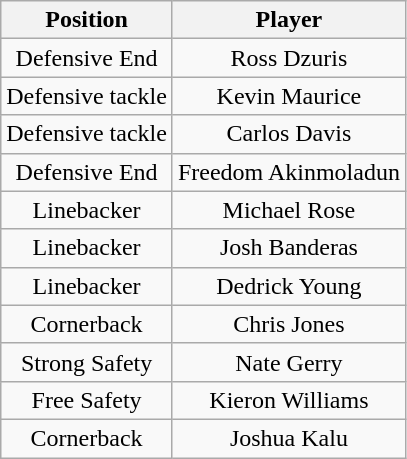<table class="wikitable" style="text-align: center;">
<tr>
<th>Position</th>
<th>Player</th>
</tr>
<tr>
<td>Defensive End</td>
<td>Ross Dzuris</td>
</tr>
<tr>
<td>Defensive tackle</td>
<td>Kevin Maurice</td>
</tr>
<tr>
<td>Defensive tackle</td>
<td>Carlos Davis</td>
</tr>
<tr>
<td>Defensive End</td>
<td>Freedom Akinmoladun</td>
</tr>
<tr>
<td>Linebacker</td>
<td>Michael Rose</td>
</tr>
<tr>
<td>Linebacker</td>
<td>Josh Banderas</td>
</tr>
<tr>
<td>Linebacker</td>
<td>Dedrick Young</td>
</tr>
<tr>
<td>Cornerback</td>
<td>Chris Jones</td>
</tr>
<tr>
<td>Strong Safety</td>
<td>Nate Gerry</td>
</tr>
<tr>
<td>Free Safety</td>
<td>Kieron Williams</td>
</tr>
<tr>
<td>Cornerback</td>
<td>Joshua Kalu</td>
</tr>
</table>
